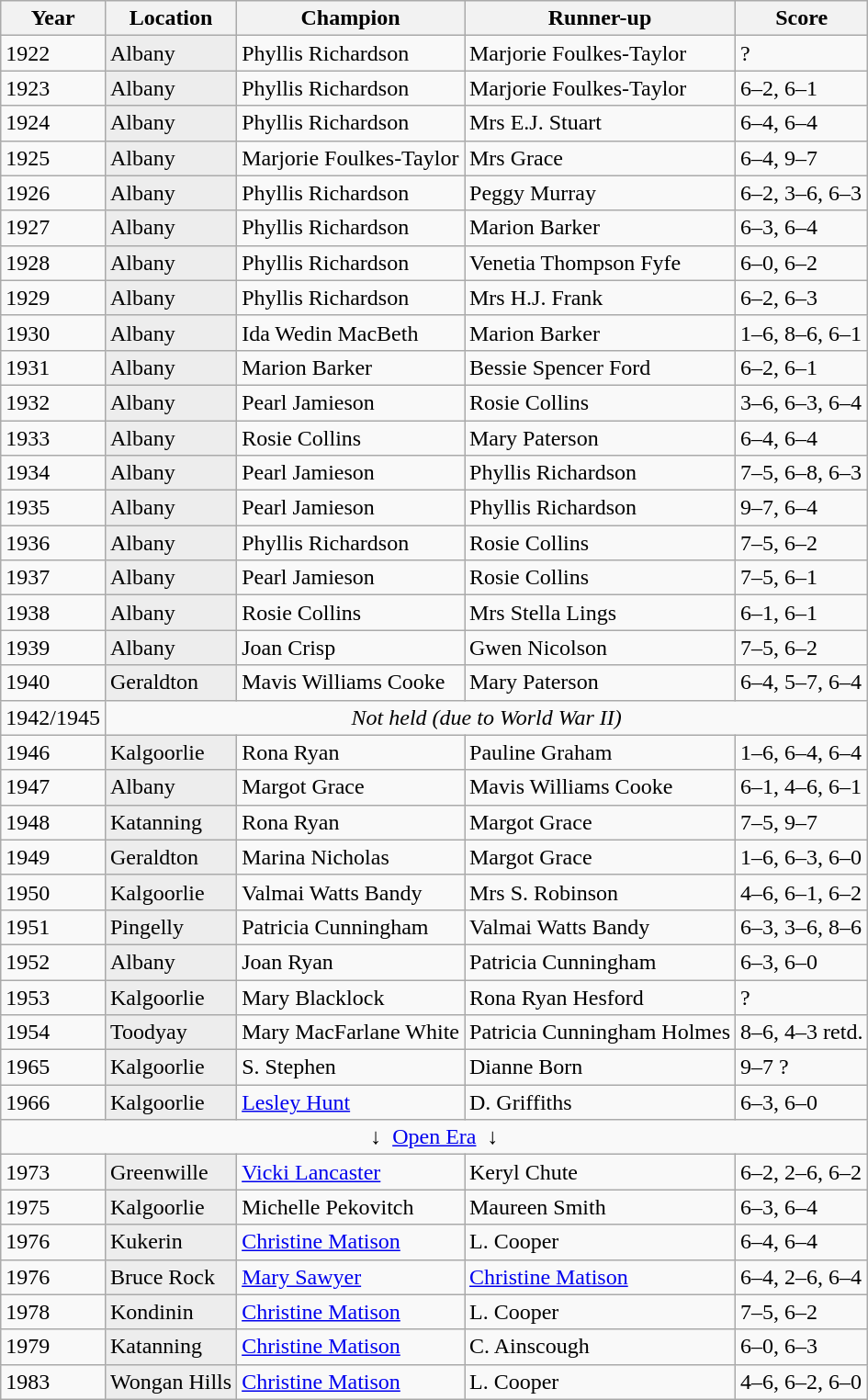<table class="wikitable sortable">
<tr>
<th>Year</th>
<th>Location</th>
<th>Champion</th>
<th>Runner-up</th>
<th>Score</th>
</tr>
<tr>
<td>1922</td>
<td style="background:#ededed">Albany</td>
<td> Phyllis Richardson</td>
<td> Marjorie Foulkes-Taylor</td>
<td>?</td>
</tr>
<tr>
<td>1923</td>
<td style="background:#ededed">Albany</td>
<td> Phyllis Richardson</td>
<td> Marjorie Foulkes-Taylor</td>
<td>6–2, 6–1</td>
</tr>
<tr>
<td>1924</td>
<td style="background:#ededed">Albany</td>
<td> Phyllis Richardson</td>
<td> Mrs E.J. Stuart</td>
<td>6–4, 6–4</td>
</tr>
<tr>
<td>1925</td>
<td style="background:#ededed">Albany</td>
<td> Marjorie Foulkes-Taylor</td>
<td> Mrs Grace</td>
<td>6–4, 9–7</td>
</tr>
<tr>
<td>1926</td>
<td style="background:#ededed">Albany</td>
<td> Phyllis Richardson</td>
<td> Peggy Murray</td>
<td>6–2, 3–6, 6–3</td>
</tr>
<tr>
<td>1927</td>
<td style="background:#ededed">Albany</td>
<td> Phyllis Richardson</td>
<td> Marion Barker</td>
<td>6–3, 6–4</td>
</tr>
<tr>
<td>1928</td>
<td style="background:#ededed">Albany</td>
<td> Phyllis Richardson</td>
<td> Venetia Thompson Fyfe</td>
<td>6–0, 6–2</td>
</tr>
<tr>
<td>1929</td>
<td style="background:#ededed">Albany</td>
<td> Phyllis Richardson</td>
<td> Mrs H.J. Frank</td>
<td>6–2, 6–3</td>
</tr>
<tr>
<td>1930</td>
<td style="background:#ededed">Albany</td>
<td> Ida Wedin MacBeth</td>
<td> Marion Barker</td>
<td>1–6, 8–6, 6–1</td>
</tr>
<tr>
<td>1931</td>
<td style="background:#ededed">Albany</td>
<td> Marion Barker</td>
<td> Bessie Spencer Ford</td>
<td>6–2, 6–1</td>
</tr>
<tr>
<td>1932</td>
<td style="background:#ededed">Albany</td>
<td> Pearl Jamieson</td>
<td> Rosie Collins</td>
<td>3–6, 6–3, 6–4</td>
</tr>
<tr>
<td>1933</td>
<td style="background:#ededed">Albany</td>
<td> Rosie Collins</td>
<td> Mary Paterson</td>
<td>6–4, 6–4</td>
</tr>
<tr>
<td>1934</td>
<td style="background:#ededed">Albany</td>
<td> Pearl Jamieson</td>
<td> Phyllis Richardson</td>
<td>7–5, 6–8, 6–3</td>
</tr>
<tr>
<td>1935</td>
<td style="background:#ededed">Albany</td>
<td> Pearl Jamieson</td>
<td> Phyllis Richardson</td>
<td>9–7, 6–4</td>
</tr>
<tr>
<td>1936</td>
<td style="background:#ededed">Albany</td>
<td> Phyllis Richardson</td>
<td> Rosie Collins</td>
<td>7–5, 6–2</td>
</tr>
<tr>
<td>1937</td>
<td style="background:#ededed">Albany</td>
<td> Pearl Jamieson</td>
<td> Rosie Collins</td>
<td>7–5, 6–1</td>
</tr>
<tr>
<td>1938</td>
<td style="background:#ededed">Albany</td>
<td> Rosie Collins</td>
<td> Mrs Stella Lings</td>
<td>6–1, 6–1</td>
</tr>
<tr>
<td>1939</td>
<td style="background:#ededed">Albany</td>
<td> Joan Crisp</td>
<td> Gwen Nicolson</td>
<td>7–5, 6–2</td>
</tr>
<tr>
<td>1940</td>
<td style="background:#ededed">Geraldton</td>
<td> Mavis Williams Cooke</td>
<td> Mary Paterson</td>
<td>6–4, 5–7, 6–4</td>
</tr>
<tr>
<td>1942/1945</td>
<td colspan=5 align=center><em>Not held (due to World War II)</em></td>
</tr>
<tr>
<td>1946</td>
<td style="background:#ededed">Kalgoorlie</td>
<td> Rona Ryan</td>
<td> Pauline Graham</td>
<td>1–6, 6–4, 6–4</td>
</tr>
<tr>
<td>1947</td>
<td style="background:#ededed">Albany</td>
<td> Margot Grace</td>
<td> Mavis Williams Cooke</td>
<td>6–1, 4–6, 6–1</td>
</tr>
<tr>
<td>1948</td>
<td style="background:#ededed">Katanning</td>
<td> Rona Ryan</td>
<td> Margot Grace</td>
<td>7–5, 9–7</td>
</tr>
<tr>
<td>1949</td>
<td style="background:#ededed">Geraldton</td>
<td> Marina Nicholas</td>
<td> Margot Grace</td>
<td>1–6, 6–3, 6–0</td>
</tr>
<tr>
<td>1950</td>
<td style="background:#ededed">Kalgoorlie</td>
<td> Valmai Watts Bandy</td>
<td>  Mrs S. Robinson</td>
<td>4–6, 6–1, 6–2</td>
</tr>
<tr>
<td>1951</td>
<td style="background:#ededed">Pingelly</td>
<td> Patricia Cunningham</td>
<td> Valmai Watts Bandy</td>
<td>6–3, 3–6, 8–6</td>
</tr>
<tr>
<td>1952</td>
<td style="background:#ededed">Albany</td>
<td> Joan Ryan</td>
<td> Patricia Cunningham</td>
<td>6–3, 6–0</td>
</tr>
<tr>
<td>1953</td>
<td style="background:#ededed">Kalgoorlie</td>
<td> Mary Blacklock</td>
<td> Rona Ryan Hesford</td>
<td>?</td>
</tr>
<tr>
<td>1954</td>
<td style="background:#ededed">Toodyay</td>
<td> Mary MacFarlane White</td>
<td> Patricia Cunningham Holmes</td>
<td>8–6, 4–3 retd.</td>
</tr>
<tr>
<td>1965</td>
<td style="background:#ededed">Kalgoorlie</td>
<td> S. Stephen</td>
<td> Dianne Born</td>
<td>9–7 ?</td>
</tr>
<tr>
<td>1966</td>
<td style="background:#ededed">Kalgoorlie</td>
<td> <a href='#'>Lesley Hunt</a></td>
<td> D. Griffiths</td>
<td>6–3, 6–0</td>
</tr>
<tr>
<td colspan=5 align=center>↓  <a href='#'>Open Era</a>  ↓</td>
</tr>
<tr>
<td>1973</td>
<td style="background:#ededed">Greenwille</td>
<td> <a href='#'>Vicki Lancaster</a></td>
<td> Keryl Chute</td>
<td>6–2, 2–6, 6–2</td>
</tr>
<tr>
<td>1975</td>
<td style="background:#ededed">Kalgoorlie</td>
<td> Michelle Pekovitch</td>
<td> Maureen Smith</td>
<td>6–3, 6–4</td>
</tr>
<tr>
<td>1976</td>
<td style="background:#ededed">Kukerin</td>
<td> <a href='#'>Christine Matison</a></td>
<td> L. Cooper</td>
<td>6–4, 6–4</td>
</tr>
<tr>
<td>1976</td>
<td style="background:#ededed">Bruce Rock</td>
<td> <a href='#'>Mary Sawyer</a></td>
<td> <a href='#'>Christine Matison</a></td>
<td>6–4, 2–6, 6–4</td>
</tr>
<tr>
<td>1978</td>
<td style="background:#ededed">Kondinin</td>
<td> <a href='#'>Christine Matison</a></td>
<td> L. Cooper</td>
<td>7–5, 6–2</td>
</tr>
<tr>
<td>1979</td>
<td style="background:#ededed">Katanning</td>
<td> <a href='#'>Christine Matison</a></td>
<td> C. Ainscough</td>
<td>6–0, 6–3</td>
</tr>
<tr>
<td>1983</td>
<td style="background:#ededed">Wongan Hills</td>
<td> <a href='#'>Christine Matison</a></td>
<td> L. Cooper</td>
<td>4–6, 6–2, 6–0</td>
</tr>
</table>
